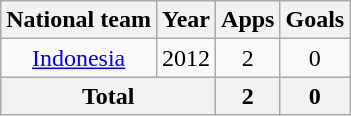<table class=wikitable style=text-align:center>
<tr>
<th>National team</th>
<th>Year</th>
<th>Apps</th>
<th>Goals</th>
</tr>
<tr>
<td><a href='#'>Indonesia</a></td>
<td>2012</td>
<td>2</td>
<td>0</td>
</tr>
<tr>
<th colspan=2>Total</th>
<th>2</th>
<th>0</th>
</tr>
</table>
